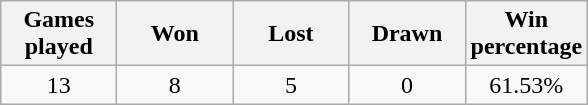<table class="wikitable" style="text-align:center">
<tr>
<th width="70">Games played</th>
<th width="70">Won</th>
<th width="70">Lost</th>
<th width="70">Drawn</th>
<th width="70">Win percentage</th>
</tr>
<tr>
<td>13</td>
<td>8</td>
<td>5</td>
<td>0</td>
<td>61.53%</td>
</tr>
</table>
